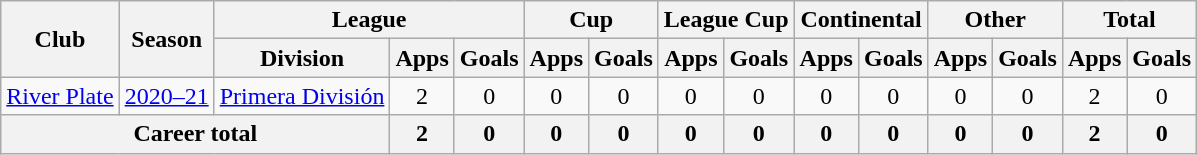<table class="wikitable" style="text-align:center">
<tr>
<th rowspan="2">Club</th>
<th rowspan="2">Season</th>
<th colspan="3">League</th>
<th colspan="2">Cup</th>
<th colspan="2">League Cup</th>
<th colspan="2">Continental</th>
<th colspan="2">Other</th>
<th colspan="2">Total</th>
</tr>
<tr>
<th>Division</th>
<th>Apps</th>
<th>Goals</th>
<th>Apps</th>
<th>Goals</th>
<th>Apps</th>
<th>Goals</th>
<th>Apps</th>
<th>Goals</th>
<th>Apps</th>
<th>Goals</th>
<th>Apps</th>
<th>Goals</th>
</tr>
<tr>
<td rowspan="1"><a href='#'>River Plate</a></td>
<td><a href='#'>2020–21</a></td>
<td rowspan="1"><a href='#'>Primera División</a></td>
<td>2</td>
<td>0</td>
<td>0</td>
<td>0</td>
<td>0</td>
<td>0</td>
<td>0</td>
<td>0</td>
<td>0</td>
<td>0</td>
<td>2</td>
<td>0</td>
</tr>
<tr>
<th colspan="3">Career total</th>
<th>2</th>
<th>0</th>
<th>0</th>
<th>0</th>
<th>0</th>
<th>0</th>
<th>0</th>
<th>0</th>
<th>0</th>
<th>0</th>
<th>2</th>
<th>0</th>
</tr>
</table>
